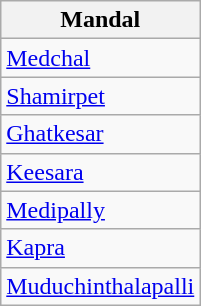<table class="wikitable sortable static-row-numbers static-row-header-hash">
<tr>
<th>Mandal</th>
</tr>
<tr>
<td><a href='#'>Medchal</a></td>
</tr>
<tr>
<td><a href='#'>Shamirpet</a></td>
</tr>
<tr>
<td><a href='#'>Ghatkesar</a></td>
</tr>
<tr>
<td><a href='#'>Keesara</a></td>
</tr>
<tr>
<td><a href='#'>Medipally</a></td>
</tr>
<tr>
<td><a href='#'>Kapra</a></td>
</tr>
<tr>
<td><a href='#'>Muduchinthalapalli</a></td>
</tr>
</table>
